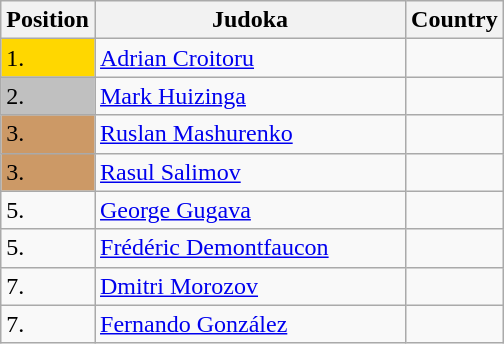<table class=wikitable>
<tr>
<th width=10>Position</th>
<th width=200>Judoka</th>
<th width=10>Country</th>
</tr>
<tr>
<td bgcolor=gold>1.</td>
<td><a href='#'>Adrian Croitoru</a></td>
<td></td>
</tr>
<tr>
<td bgcolor="silver">2.</td>
<td><a href='#'>Mark Huizinga</a></td>
<td></td>
</tr>
<tr>
<td bgcolor="CC9966">3.</td>
<td><a href='#'>Ruslan Mashurenko</a></td>
<td></td>
</tr>
<tr>
<td bgcolor="CC9966">3.</td>
<td><a href='#'>Rasul Salimov</a></td>
<td></td>
</tr>
<tr>
<td>5.</td>
<td><a href='#'>George Gugava</a></td>
<td></td>
</tr>
<tr>
<td>5.</td>
<td><a href='#'>Frédéric Demontfaucon</a></td>
<td></td>
</tr>
<tr>
<td>7.</td>
<td><a href='#'>Dmitri Morozov</a></td>
<td></td>
</tr>
<tr>
<td>7.</td>
<td><a href='#'>Fernando González</a></td>
<td></td>
</tr>
</table>
